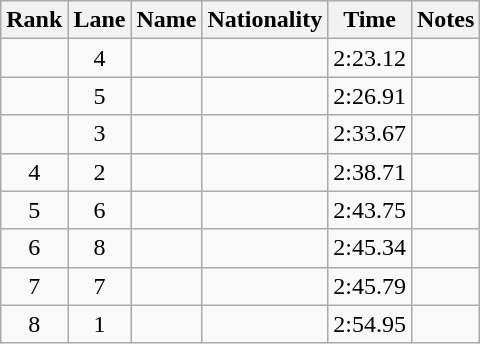<table class="wikitable sortable" style="text-align:center">
<tr>
<th>Rank</th>
<th>Lane</th>
<th>Name</th>
<th>Nationality</th>
<th>Time</th>
<th>Notes</th>
</tr>
<tr>
<td></td>
<td>4</td>
<td align=left></td>
<td align=left></td>
<td>2:23.12</td>
<td><strong></strong></td>
</tr>
<tr>
<td></td>
<td>5</td>
<td align=left></td>
<td align=left></td>
<td>2:26.91</td>
<td></td>
</tr>
<tr>
<td></td>
<td>3</td>
<td align=left></td>
<td align=left></td>
<td>2:33.67</td>
<td></td>
</tr>
<tr>
<td>4</td>
<td>2</td>
<td align=left></td>
<td align=left></td>
<td>2:38.71</td>
<td></td>
</tr>
<tr>
<td>5</td>
<td>6</td>
<td align=left></td>
<td align=left></td>
<td>2:43.75</td>
<td></td>
</tr>
<tr>
<td>6</td>
<td>8</td>
<td align=left></td>
<td align=left></td>
<td>2:45.34</td>
<td></td>
</tr>
<tr>
<td>7</td>
<td>7</td>
<td align=left></td>
<td align=left></td>
<td>2:45.79</td>
<td></td>
</tr>
<tr>
<td>8</td>
<td>1</td>
<td align=left></td>
<td align=left></td>
<td>2:54.95</td>
<td></td>
</tr>
</table>
